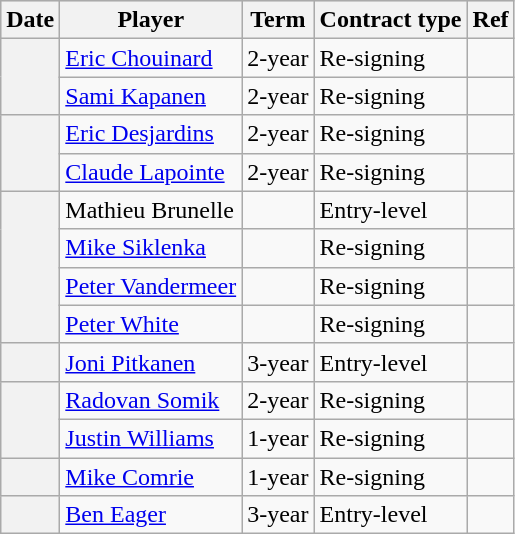<table class="wikitable plainrowheaders">
<tr style="background:#ddd; text-align:center;">
<th>Date</th>
<th>Player</th>
<th>Term</th>
<th>Contract type</th>
<th>Ref</th>
</tr>
<tr>
<th scope="row" rowspan=2></th>
<td><a href='#'>Eric Chouinard</a></td>
<td>2-year</td>
<td>Re-signing</td>
<td></td>
</tr>
<tr>
<td><a href='#'>Sami Kapanen</a></td>
<td>2-year</td>
<td>Re-signing</td>
<td></td>
</tr>
<tr>
<th scope="row" rowspan=2></th>
<td><a href='#'>Eric Desjardins</a></td>
<td>2-year</td>
<td>Re-signing</td>
<td></td>
</tr>
<tr>
<td><a href='#'>Claude Lapointe</a></td>
<td>2-year</td>
<td>Re-signing</td>
<td></td>
</tr>
<tr>
<th scope="row" rowspan=4></th>
<td>Mathieu Brunelle</td>
<td></td>
<td>Entry-level</td>
<td></td>
</tr>
<tr>
<td><a href='#'>Mike Siklenka</a></td>
<td></td>
<td>Re-signing</td>
<td></td>
</tr>
<tr>
<td><a href='#'>Peter Vandermeer</a></td>
<td></td>
<td>Re-signing</td>
<td></td>
</tr>
<tr>
<td><a href='#'>Peter White</a></td>
<td></td>
<td>Re-signing</td>
<td></td>
</tr>
<tr>
<th scope="row"></th>
<td><a href='#'>Joni Pitkanen</a></td>
<td>3-year</td>
<td>Entry-level</td>
<td></td>
</tr>
<tr>
<th scope="row" rowspan=2></th>
<td><a href='#'>Radovan Somik</a></td>
<td>2-year</td>
<td>Re-signing</td>
<td></td>
</tr>
<tr>
<td><a href='#'>Justin Williams</a></td>
<td>1-year</td>
<td>Re-signing</td>
<td></td>
</tr>
<tr>
<th scope="row"></th>
<td><a href='#'>Mike Comrie</a></td>
<td>1-year</td>
<td>Re-signing</td>
<td></td>
</tr>
<tr>
<th scope="row"></th>
<td><a href='#'>Ben Eager</a></td>
<td>3-year</td>
<td>Entry-level</td>
<td></td>
</tr>
</table>
